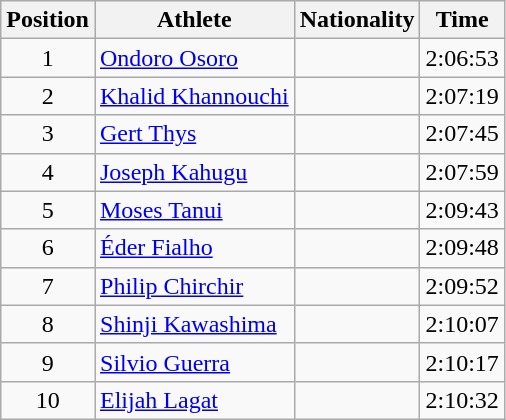<table class="wikitable sortable">
<tr>
<th>Position</th>
<th>Athlete</th>
<th>Nationality</th>
<th>Time</th>
</tr>
<tr>
<td style="text-align:center">1</td>
<td><a href='#'>Ondoro Osoro</a></td>
<td></td>
<td>2:06:53</td>
</tr>
<tr>
<td style="text-align:center">2</td>
<td><a href='#'>Khalid Khannouchi</a></td>
<td></td>
<td>2:07:19</td>
</tr>
<tr>
<td style="text-align:center">3</td>
<td><a href='#'>Gert Thys</a></td>
<td></td>
<td>2:07:45</td>
</tr>
<tr>
<td style="text-align:center">4</td>
<td><a href='#'>Joseph Kahugu</a></td>
<td></td>
<td>2:07:59</td>
</tr>
<tr>
<td style="text-align:center">5</td>
<td><a href='#'>Moses Tanui</a></td>
<td></td>
<td>2:09:43</td>
</tr>
<tr>
<td style="text-align:center">6</td>
<td><a href='#'>Éder Fialho</a></td>
<td></td>
<td>2:09:48</td>
</tr>
<tr>
<td style="text-align:center">7</td>
<td><a href='#'>Philip Chirchir</a></td>
<td></td>
<td>2:09:52</td>
</tr>
<tr>
<td style="text-align:center">8</td>
<td><a href='#'>Shinji Kawashima</a></td>
<td></td>
<td>2:10:07</td>
</tr>
<tr>
<td style="text-align:center">9</td>
<td><a href='#'>Silvio Guerra</a></td>
<td></td>
<td>2:10:17</td>
</tr>
<tr>
<td style="text-align:center">10</td>
<td><a href='#'>Elijah Lagat</a></td>
<td></td>
<td>2:10:32</td>
</tr>
</table>
